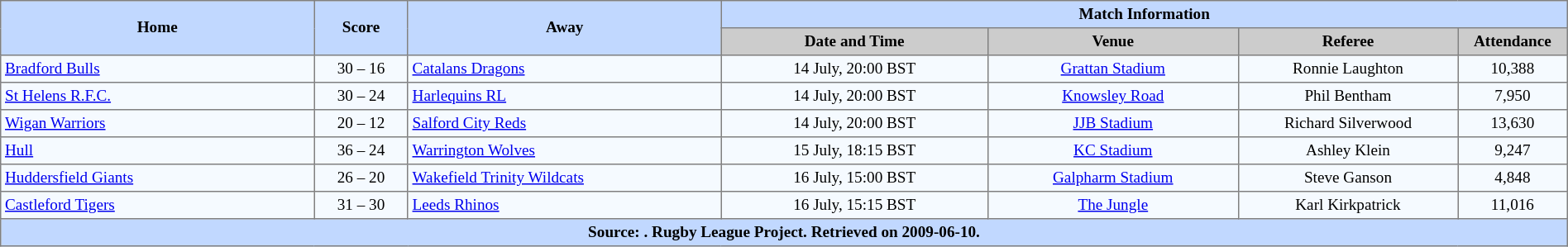<table border="1" cellpadding="3" cellspacing="0" style="border-collapse:collapse; font-size:80%; text-align:center; width:100%;">
<tr style="background:#c1d8ff;">
<th rowspan="2" style="width:20%;">Home</th>
<th rowspan="2" style="width:6%;">Score</th>
<th rowspan="2" style="width:20%;">Away</th>
<th colspan=6>Match Information</th>
</tr>
<tr style="background:#ccc;">
<th width=17%>Date and Time</th>
<th width=16%>Venue</th>
<th width=14%>Referee</th>
<th width=7%>Attendance</th>
</tr>
<tr style="background:#f5faff;">
<td align=left> <a href='#'>Bradford Bulls</a></td>
<td>30 – 16</td>
<td align=left> <a href='#'>Catalans Dragons</a></td>
<td>14 July, 20:00 BST</td>
<td><a href='#'>Grattan Stadium</a></td>
<td>Ronnie Laughton</td>
<td>10,388</td>
</tr>
<tr style="background:#f5faff;">
<td align=left> <a href='#'>St Helens R.F.C.</a></td>
<td>30 – 24</td>
<td align=left> <a href='#'>Harlequins RL</a></td>
<td>14 July, 20:00 BST</td>
<td><a href='#'>Knowsley Road</a></td>
<td>Phil Bentham</td>
<td>7,950</td>
</tr>
<tr style="background:#f5faff;">
<td align=left> <a href='#'>Wigan Warriors</a></td>
<td>20 – 12</td>
<td align=left> <a href='#'>Salford City Reds</a></td>
<td>14 July, 20:00 BST</td>
<td><a href='#'>JJB Stadium</a></td>
<td>Richard Silverwood</td>
<td>13,630</td>
</tr>
<tr style="background:#f5faff;">
<td align=left> <a href='#'>Hull</a></td>
<td>36 – 24</td>
<td align=left> <a href='#'>Warrington Wolves</a></td>
<td>15 July, 18:15 BST</td>
<td><a href='#'>KC Stadium</a></td>
<td>Ashley Klein</td>
<td>9,247</td>
</tr>
<tr style="background:#f5faff;">
<td align=left> <a href='#'>Huddersfield Giants</a></td>
<td>26 – 20</td>
<td align=left> <a href='#'>Wakefield Trinity Wildcats</a></td>
<td>16 July, 15:00 BST</td>
<td><a href='#'>Galpharm Stadium</a></td>
<td>Steve Ganson</td>
<td>4,848</td>
</tr>
<tr style="background:#f5faff;">
<td align=left> <a href='#'>Castleford Tigers</a></td>
<td>31 – 30</td>
<td align=left> <a href='#'>Leeds Rhinos</a></td>
<td>16 July, 15:15 BST</td>
<td><a href='#'>The Jungle</a></td>
<td>Karl Kirkpatrick</td>
<td>11,016</td>
</tr>
<tr style="background:#c1d8ff;">
<th colspan=10>Source: . Rugby League Project. Retrieved on 2009-06-10.</th>
</tr>
</table>
